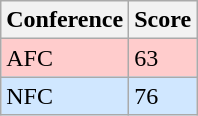<table class="wikitable">
<tr>
<th>Conference</th>
<th>Score</th>
</tr>
<tr>
<td style="background:#FFCCCC">AFC</td>
<td style="background:#FFCCCC">63</td>
</tr>
<tr>
<td style="background:#D0E7FF">NFC</td>
<td style="background:#D0E7FF">76</td>
</tr>
</table>
